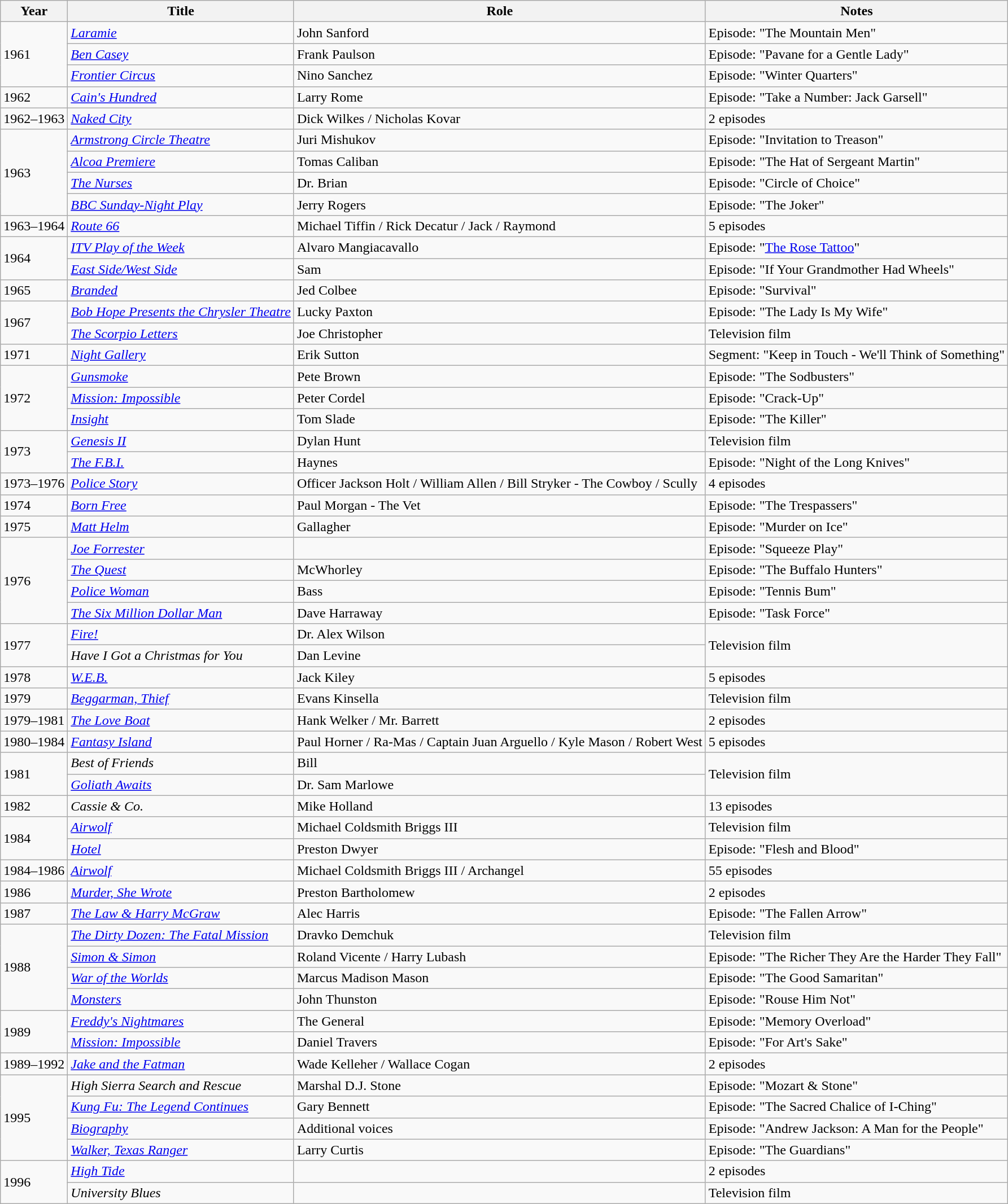<table class="wikitable sortable">
<tr>
<th>Year</th>
<th>Title</th>
<th>Role</th>
<th class="unsortable">Notes</th>
</tr>
<tr>
<td rowspan="3">1961</td>
<td><em><a href='#'>Laramie</a></em></td>
<td>John Sanford</td>
<td>Episode: "The Mountain Men"</td>
</tr>
<tr>
<td><em><a href='#'>Ben Casey</a></em></td>
<td>Frank Paulson</td>
<td>Episode: "Pavane for a Gentle Lady"</td>
</tr>
<tr>
<td><em><a href='#'>Frontier Circus</a></em></td>
<td>Nino Sanchez</td>
<td>Episode: "Winter Quarters"</td>
</tr>
<tr>
<td>1962</td>
<td><em><a href='#'>Cain's Hundred</a></em></td>
<td>Larry Rome</td>
<td>Episode: "Take a Number: Jack Garsell"</td>
</tr>
<tr>
<td>1962–1963</td>
<td><em><a href='#'>Naked City</a></em></td>
<td>Dick Wilkes / Nicholas Kovar</td>
<td>2 episodes</td>
</tr>
<tr>
<td rowspan="4">1963</td>
<td><em><a href='#'>Armstrong Circle Theatre</a></em></td>
<td>Juri Mishukov</td>
<td>Episode: "Invitation to Treason"</td>
</tr>
<tr>
<td><em><a href='#'>Alcoa Premiere</a></em></td>
<td>Tomas Caliban</td>
<td>Episode: "The Hat of Sergeant Martin"</td>
</tr>
<tr>
<td><em><a href='#'>The Nurses</a></em></td>
<td>Dr. Brian</td>
<td>Episode: "Circle of Choice"</td>
</tr>
<tr>
<td><em><a href='#'>BBC Sunday-Night Play</a></em></td>
<td>Jerry Rogers</td>
<td>Episode: "The Joker"</td>
</tr>
<tr>
<td>1963–1964</td>
<td><em><a href='#'>Route 66</a></em></td>
<td>Michael Tiffin / Rick Decatur / Jack / Raymond</td>
<td>5 episodes</td>
</tr>
<tr>
<td rowspan="2">1964</td>
<td><em><a href='#'>ITV Play of the Week</a></em></td>
<td>Alvaro Mangiacavallo</td>
<td>Episode: "<a href='#'>The Rose Tattoo</a>"</td>
</tr>
<tr>
<td><em><a href='#'>East Side/West Side</a></em></td>
<td>Sam</td>
<td>Episode: "If Your Grandmother Had Wheels"</td>
</tr>
<tr>
<td>1965</td>
<td><em><a href='#'>Branded</a></em></td>
<td>Jed Colbee</td>
<td>Episode: "Survival"</td>
</tr>
<tr>
<td rowspan="2">1967</td>
<td><em><a href='#'>Bob Hope Presents the Chrysler Theatre</a></em></td>
<td>Lucky Paxton</td>
<td>Episode: "The Lady Is My Wife"</td>
</tr>
<tr>
<td><em><a href='#'>The Scorpio Letters</a></em></td>
<td>Joe Christopher</td>
<td>Television film</td>
</tr>
<tr>
<td>1971</td>
<td><em><a href='#'>Night Gallery</a></em></td>
<td>Erik Sutton</td>
<td>Segment: "Keep in Touch - We'll Think of Something"</td>
</tr>
<tr>
<td rowspan="3">1972</td>
<td><em><a href='#'>Gunsmoke</a></em></td>
<td>Pete Brown</td>
<td>Episode: "The Sodbusters"</td>
</tr>
<tr>
<td><em><a href='#'>Mission: Impossible</a></em></td>
<td>Peter Cordel</td>
<td>Episode: "Crack-Up"</td>
</tr>
<tr>
<td><em><a href='#'>Insight</a></em></td>
<td>Tom Slade</td>
<td>Episode: "The Killer"</td>
</tr>
<tr>
<td rowspan="2">1973</td>
<td><em><a href='#'>Genesis II</a></em></td>
<td>Dylan Hunt</td>
<td>Television film</td>
</tr>
<tr>
<td><em><a href='#'>The F.B.I.</a></em></td>
<td>Haynes</td>
<td>Episode: "Night of the Long Knives"</td>
</tr>
<tr>
<td>1973–1976</td>
<td><em><a href='#'>Police Story</a></em></td>
<td>Officer Jackson Holt / William Allen / Bill Stryker - The Cowboy / Scully</td>
<td>4 episodes</td>
</tr>
<tr>
<td>1974</td>
<td><em><a href='#'>Born Free</a></em></td>
<td>Paul Morgan - The Vet</td>
<td>Episode: "The Trespassers"</td>
</tr>
<tr>
<td>1975</td>
<td><em><a href='#'>Matt Helm</a></em></td>
<td>Gallagher</td>
<td>Episode: "Murder on Ice"</td>
</tr>
<tr>
<td rowspan="4">1976</td>
<td><em><a href='#'>Joe Forrester</a></em></td>
<td></td>
<td>Episode: "Squeeze Play"</td>
</tr>
<tr>
<td><em><a href='#'>The Quest</a></em></td>
<td>McWhorley</td>
<td>Episode: "The Buffalo Hunters"</td>
</tr>
<tr>
<td><em><a href='#'>Police Woman</a></em></td>
<td>Bass</td>
<td>Episode: "Tennis Bum"</td>
</tr>
<tr>
<td><em><a href='#'>The Six Million Dollar Man</a></em></td>
<td>Dave Harraway</td>
<td>Episode: "Task Force"</td>
</tr>
<tr>
<td rowspan="2">1977</td>
<td><em><a href='#'>Fire!</a></em></td>
<td>Dr. Alex Wilson</td>
<td rowspan="2">Television film</td>
</tr>
<tr>
<td><em>Have I Got a Christmas for You</em></td>
<td>Dan Levine</td>
</tr>
<tr>
<td>1978</td>
<td><em><a href='#'>W.E.B.</a></em></td>
<td>Jack Kiley</td>
<td>5 episodes</td>
</tr>
<tr>
<td>1979</td>
<td><em><a href='#'>Beggarman, Thief</a></em></td>
<td>Evans Kinsella</td>
<td>Television film</td>
</tr>
<tr>
<td>1979–1981</td>
<td><em><a href='#'>The Love Boat</a></em></td>
<td>Hank Welker / Mr. Barrett</td>
<td>2 episodes</td>
</tr>
<tr>
<td>1980–1984</td>
<td><em><a href='#'>Fantasy Island</a></em></td>
<td>Paul Horner / Ra-Mas / Captain Juan Arguello / Kyle Mason / Robert West</td>
<td>5 episodes</td>
</tr>
<tr>
<td rowspan="2">1981</td>
<td><em>Best of Friends</em></td>
<td>Bill</td>
<td rowspan="2">Television film</td>
</tr>
<tr>
<td><em><a href='#'>Goliath Awaits</a></em></td>
<td>Dr. Sam Marlowe</td>
</tr>
<tr>
<td>1982</td>
<td><em>Cassie & Co.</em></td>
<td>Mike Holland</td>
<td>13 episodes</td>
</tr>
<tr>
<td rowspan="2">1984</td>
<td><em><a href='#'>Airwolf</a></em></td>
<td>Michael Coldsmith Briggs III</td>
<td>Television film</td>
</tr>
<tr>
<td><em><a href='#'>Hotel</a></em></td>
<td>Preston Dwyer</td>
<td>Episode: "Flesh and Blood"</td>
</tr>
<tr>
<td>1984–1986</td>
<td><em><a href='#'>Airwolf</a></em></td>
<td>Michael Coldsmith Briggs III / Archangel</td>
<td>55 episodes</td>
</tr>
<tr>
<td>1986</td>
<td><em><a href='#'>Murder, She Wrote</a></em></td>
<td>Preston Bartholomew</td>
<td>2 episodes</td>
</tr>
<tr>
<td>1987</td>
<td><em><a href='#'>The Law & Harry McGraw</a></em></td>
<td>Alec Harris</td>
<td>Episode: "The Fallen Arrow"</td>
</tr>
<tr>
<td rowspan="4">1988</td>
<td><em><a href='#'>The Dirty Dozen: The Fatal Mission</a></em></td>
<td>Dravko Demchuk</td>
<td>Television film</td>
</tr>
<tr>
<td><em><a href='#'>Simon & Simon</a></em></td>
<td>Roland Vicente / Harry Lubash</td>
<td>Episode: "The Richer They Are the Harder They Fall"</td>
</tr>
<tr>
<td><em><a href='#'>War of the Worlds</a></em></td>
<td>Marcus Madison Mason</td>
<td>Episode: "The Good Samaritan"</td>
</tr>
<tr>
<td><em><a href='#'>Monsters</a></em></td>
<td>John Thunston</td>
<td>Episode: "Rouse Him Not"</td>
</tr>
<tr>
<td rowspan="2">1989</td>
<td><em><a href='#'>Freddy's Nightmares</a></em></td>
<td>The General</td>
<td>Episode: "Memory Overload"</td>
</tr>
<tr>
<td><em><a href='#'>Mission: Impossible</a></em></td>
<td>Daniel Travers</td>
<td>Episode: "For Art's Sake"</td>
</tr>
<tr>
<td>1989–1992</td>
<td><em><a href='#'>Jake and the Fatman</a></em></td>
<td>Wade Kelleher / Wallace Cogan</td>
<td>2 episodes</td>
</tr>
<tr>
<td rowspan="4">1995</td>
<td><em>High Sierra Search and Rescue</em></td>
<td>Marshal D.J. Stone</td>
<td>Episode: "Mozart & Stone"</td>
</tr>
<tr>
<td><em><a href='#'>Kung Fu: The Legend Continues</a></em></td>
<td>Gary Bennett</td>
<td>Episode: "The Sacred Chalice of I-Ching"</td>
</tr>
<tr>
<td><em><a href='#'>Biography</a></em></td>
<td>Additional voices</td>
<td>Episode: "Andrew Jackson: A Man for the People"</td>
</tr>
<tr>
<td><em><a href='#'>Walker, Texas Ranger</a></em></td>
<td>Larry Curtis</td>
<td>Episode: "The Guardians"</td>
</tr>
<tr>
<td rowspan="2">1996</td>
<td><em><a href='#'>High Tide</a></em></td>
<td></td>
<td>2 episodes</td>
</tr>
<tr>
<td><em>University Blues</em></td>
<td></td>
<td>Television film</td>
</tr>
</table>
